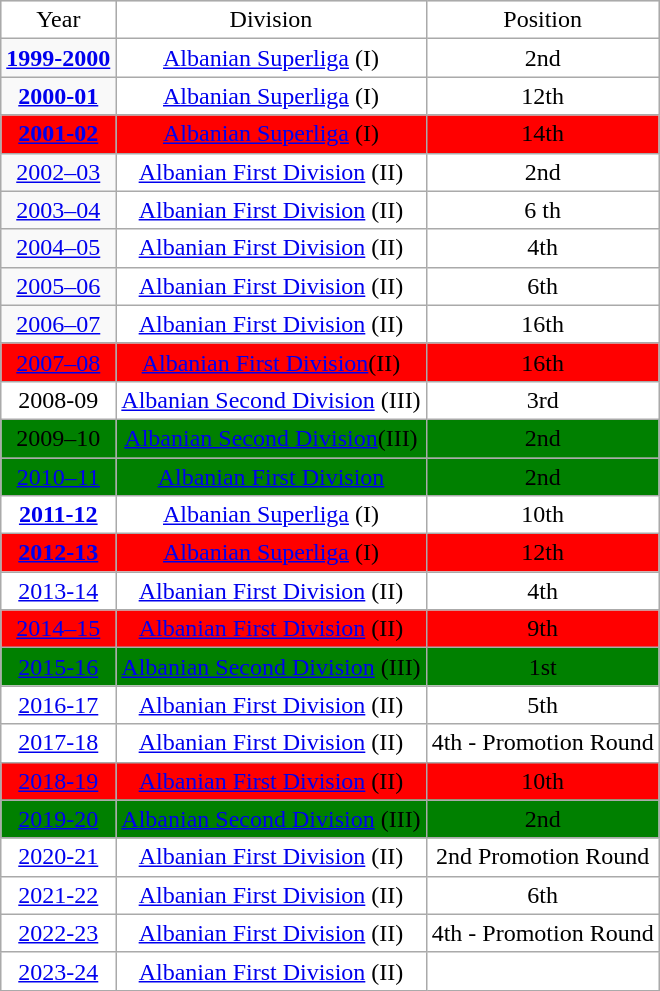<table class="wikitable">
<tr align="center" bgcolor="#dfdfdf">
<td bgcolor=white>Year</td>
<td bgcolor=white>Division</td>
<td bgcolor=white>Position</td>
</tr>
<tr align="center">
<td><strong><a href='#'>1999-2000</a></strong></td>
<td bgcolor=white><a href='#'>Albanian Superliga</a> (I)</td>
<td bgcolor=white>2nd</td>
</tr>
<tr align="center">
<td><strong><a href='#'>2000-01</a></strong></td>
<td bgcolor=white><a href='#'>Albanian Superliga</a>  (I)</td>
<td bgcolor=white>12th</td>
</tr>
<tr align="center">
<td bgcolor=red><strong><a href='#'>2001-02</a></strong></td>
<td bgcolor=red><a href='#'>Albanian Superliga</a> (I)</td>
<td bgcolor=red>14th </td>
</tr>
<tr align="center">
<td><a href='#'>2002–03</a></td>
<td bgcolor=white><a href='#'>Albanian First Division</a> (II)</td>
<td bgcolor=white>2nd</td>
</tr>
<tr align="center">
<td><a href='#'>2003–04</a></td>
<td bgcolor=white><a href='#'>Albanian First Division</a> (II)</td>
<td bgcolor=white>6 th</td>
</tr>
<tr align="center">
<td><a href='#'>2004–05</a></td>
<td bgcolor=white><a href='#'>Albanian First Division</a> (II)</td>
<td bgcolor=white>4th</td>
</tr>
<tr align="center">
<td><a href='#'>2005–06</a></td>
<td bgcolor=white><a href='#'>Albanian First Division</a> (II)</td>
<td bgcolor=white>6th</td>
</tr>
<tr align="center">
<td><a href='#'>2006–07</a></td>
<td bgcolor=white><a href='#'>Albanian First Division</a> (II)</td>
<td bgcolor=white>16th</td>
</tr>
<tr align="center">
<td bgcolor=red><a href='#'>2007–08</a></td>
<td bgcolor=red><a href='#'>Albanian First Division</a>(II)</td>
<td bgcolor=red>16th  </td>
</tr>
<tr align="center">
<td bgcolor=white>2008-09</td>
<td bgcolor=white><a href='#'>Albanian Second Division</a> (III)</td>
<td bgcolor=white>3rd</td>
</tr>
<tr align="center">
<td bgcolor=green>2009–10</td>
<td bgcolor=green><a href='#'>Albanian Second Division</a>(III)</td>
<td bgcolor=green>2nd </td>
</tr>
<tr align="center">
<td bgcolor=green><a href='#'>2010–11</a></td>
<td bgcolor=Green><a href='#'>Albanian First Division</a></td>
<td bgcolor=Green>2nd </td>
</tr>
<tr align="center">
<td bgcolor=white><strong><a href='#'>2011-12</a></strong></td>
<td bgcolor=white><a href='#'>Albanian Superliga</a>  (I)</td>
<td bgcolor=white>10th</td>
</tr>
<tr align="center">
<td bgcolor=red><strong><a href='#'>2012-13</a></strong></td>
<td bgcolor=red><a href='#'>Albanian Superliga</a>  (I)</td>
<td bgcolor=red>12th </td>
</tr>
<tr align="center">
<td bgcolor=white><a href='#'>2013-14</a></td>
<td bgcolor=white><a href='#'>Albanian First Division</a>  (II)</td>
<td bgcolor=white>4th</td>
</tr>
<tr align="center">
<td bgcolor=red><a href='#'>2014–15</a></td>
<td bgcolor=red><a href='#'>Albanian First Division</a>  (II)</td>
<td bgcolor=red>9th </td>
</tr>
<tr align="center">
<td bgcolor=green><a href='#'>2015-16</a></td>
<td bgcolor=green><a href='#'>Albanian Second Division</a> (III)</td>
<td bgcolor=green>1st </td>
</tr>
<tr align="center">
<td bgcolor=white><a href='#'>2016-17</a></td>
<td bgcolor=white><a href='#'>Albanian First Division</a>  (II)</td>
<td bgcolor=white>5th</td>
</tr>
<tr align="center">
<td bgcolor=white><a href='#'>2017-18</a></td>
<td bgcolor=white><a href='#'>Albanian First Division</a>  (II)</td>
<td bgcolor=white>4th - Promotion Round</td>
</tr>
<tr align="center">
<td bgcolor=red><a href='#'>2018-19</a></td>
<td bgcolor=red><a href='#'>Albanian First Division</a>  (II)</td>
<td bgcolor=red>10th </td>
</tr>
<tr align="center">
<td bgcolor=green><a href='#'>2019-20</a></td>
<td bgcolor=green><a href='#'>Albanian Second Division</a>  (III)</td>
<td bgcolor=green>2nd </td>
</tr>
<tr align="center">
<td bgcolor=white><a href='#'>2020-21</a></td>
<td bgcolor=white><a href='#'>Albanian First Division</a>  (II)</td>
<td bgcolor=white>2nd Promotion Round</td>
</tr>
<tr align="center">
<td bgcolor=white><a href='#'>2021-22</a></td>
<td bgcolor=white><a href='#'>Albanian First Division</a>  (II)</td>
<td bgcolor=white>6th</td>
</tr>
<tr align="center">
<td bgcolor=white><a href='#'>2022-23</a></td>
<td bgcolor=white><a href='#'>Albanian First Division</a>  (II)</td>
<td bgcolor=white>4th - Promotion Round</td>
</tr>
<tr align="center">
<td bgcolor=white><a href='#'>2023-24</a></td>
<td bgcolor=white><a href='#'>Albanian First Division</a>  (II)</td>
<td bgcolor=white></td>
</tr>
</table>
